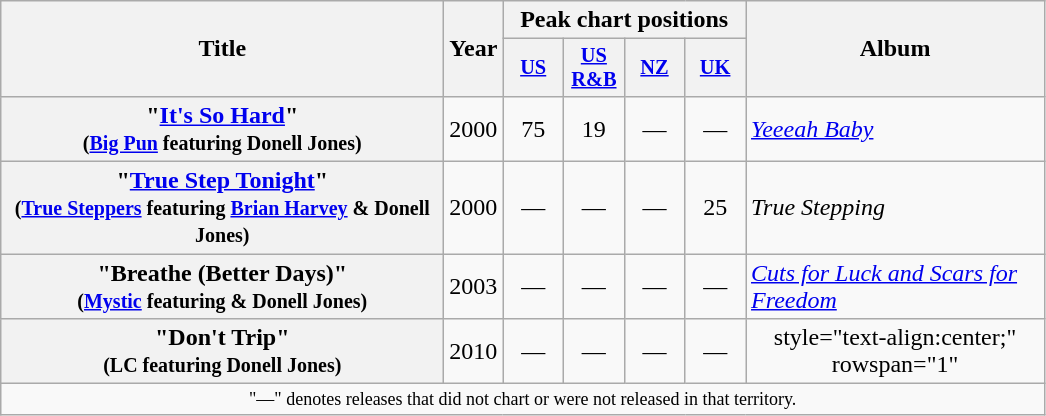<table class="wikitable plainrowheaders" style="text-align:center;">
<tr>
<th scope="col" rowspan="2" style="width:18em;">Title</th>
<th scope="col" rowspan="2">Year</th>
<th scope="col" colspan="4">Peak chart positions</th>
<th scope="col" rowspan="2" style="width:12em;">Album</th>
</tr>
<tr>
<th scope="col" style="width:2.5em;font-size:85%;"><a href='#'>US</a><br></th>
<th scope="col" style="width:2.5em;font-size:85%;"><a href='#'>US R&B</a><br></th>
<th scope="col" style="width:2.5em;font-size:85%;"><a href='#'>NZ</a><br></th>
<th scope="col" style="width:2.5em;font-size:85%;"><a href='#'>UK</a><br></th>
</tr>
<tr>
<th scope="row">"<a href='#'>It's So Hard</a>" <br> <small>(<a href='#'>Big Pun</a> featuring Donell Jones)</small></th>
<td style="text-align:center;" rowspan="1">2000</td>
<td style="text-align:center;">75</td>
<td style="text-align:center;">19</td>
<td style="text-align:center;">—</td>
<td style="text-align:center;">—</td>
<td style="text-align:left;" rowspan="1"><em><a href='#'>Yeeeah Baby</a></em></td>
</tr>
<tr>
<th scope="row">"<a href='#'>True Step Tonight</a>" <br> <small>(<a href='#'>True Steppers</a> featuring <a href='#'>Brian Harvey</a> & Donell Jones)</small></th>
<td style="text-align:center;" rowspan="1">2000</td>
<td style="text-align:center;">—</td>
<td style="text-align:center;">—</td>
<td style="text-align:center;">—</td>
<td style="text-align:center;">25</td>
<td style="text-align:left;" rowspan="1"><em>True Stepping</em></td>
</tr>
<tr>
<th scope="row">"Breathe (Better Days)" <br> <small>(<a href='#'>Mystic</a> featuring & Donell Jones)</small></th>
<td style="text-align:center;" rowspan="1">2003</td>
<td style="text-align:center;">—</td>
<td style="text-align:center;">—</td>
<td style="text-align:center;">—</td>
<td style="text-align:center;">—</td>
<td style="text-align:left;" rowspan="1"><em><a href='#'>Cuts for Luck and Scars for Freedom</a></em></td>
</tr>
<tr>
<th scope="row">"Don't Trip" <br> <small>(LC featuring Donell Jones)</small></th>
<td style="text-align:center;" rowspan="1">2010</td>
<td style="text-align:center;">—</td>
<td style="text-align:center;">—</td>
<td style="text-align:center;">—</td>
<td style="text-align:center;">—</td>
<td>style="text-align:center;" rowspan="1" </td>
</tr>
<tr>
<td colspan="9" style="text-align:center; font-size:9pt;">"—" denotes releases that did not chart or were not released in that territory.</td>
</tr>
</table>
